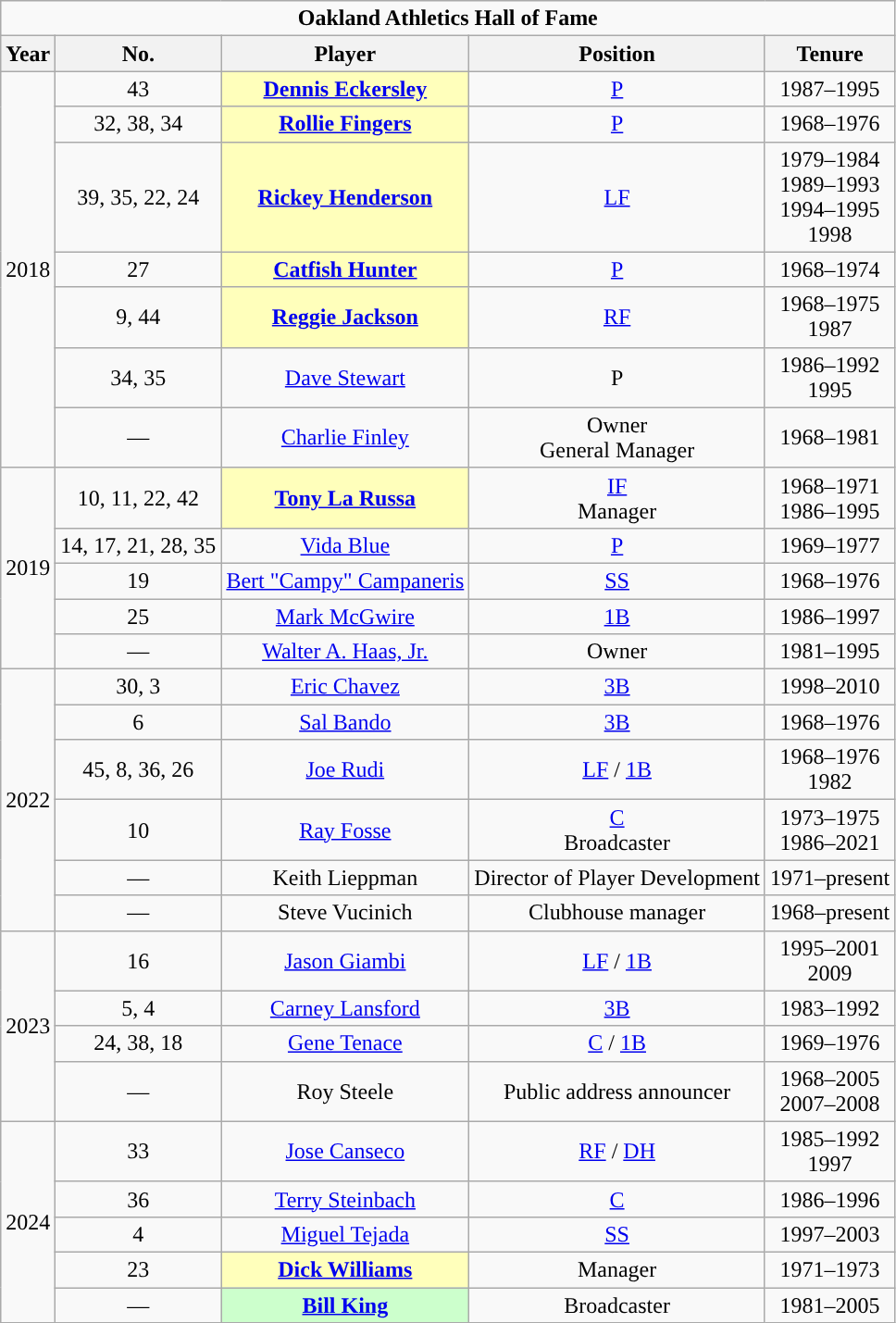<table class="wikitable" style="text-align:center">
<tr>
<td colspan="5"><strong>Oakland Athletics Hall of Fame</strong></td>
</tr>
<tr>
<th>Year</th>
<th>No.</th>
<th>Player</th>
<th>Position</th>
<th>Tenure</th>
</tr>
<tr>
<td rowspan=7>2018</td>
<td>43</td>
<td style="background:#ffb;"><strong><a href='#'>Dennis Eckersley</a></strong></td>
<td><a href='#'>P</a></td>
<td>1987–1995</td>
</tr>
<tr>
<td>32, 38, 34</td>
<td style="background:#ffb;"><strong><a href='#'>Rollie Fingers</a></strong></td>
<td><a href='#'>P</a></td>
<td>1968–1976</td>
</tr>
<tr>
<td>39, 35, 22, 24</td>
<td style="background:#ffb;"><strong><a href='#'>Rickey Henderson</a></strong></td>
<td><a href='#'>LF</a></td>
<td>1979–1984<br>1989–1993<br>1994–1995<br>1998</td>
</tr>
<tr>
<td>27</td>
<td style="background:#ffb;"><strong><a href='#'>Catfish Hunter</a></strong></td>
<td><a href='#'>P</a></td>
<td>1968–1974</td>
</tr>
<tr>
<td>9, 44</td>
<td style="background:#ffb;"><strong><a href='#'>Reggie Jackson</a></strong></td>
<td><a href='#'>RF</a></td>
<td>1968–1975<br>1987</td>
</tr>
<tr>
<td>34, 35</td>
<td><a href='#'>Dave Stewart</a></td>
<td>P</td>
<td>1986–1992<br>1995</td>
</tr>
<tr>
<td>—</td>
<td><a href='#'>Charlie Finley</a></td>
<td>Owner<br>General Manager</td>
<td>1968–1981</td>
</tr>
<tr>
<td rowspan=5>2019</td>
<td>10, 11, 22, 42</td>
<td style="background:#ffb;"><strong><a href='#'>Tony La Russa</a></strong></td>
<td><a href='#'>IF</a><br>Manager</td>
<td>1968–1971<br>1986–1995</td>
</tr>
<tr>
<td>14, 17, 21, 28, 35</td>
<td><a href='#'>Vida Blue</a></td>
<td><a href='#'>P</a></td>
<td>1969–1977</td>
</tr>
<tr>
<td>19</td>
<td><a href='#'>Bert "Campy" Campaneris</a></td>
<td><a href='#'>SS</a></td>
<td>1968–1976</td>
</tr>
<tr>
<td>25</td>
<td><a href='#'>Mark McGwire</a></td>
<td><a href='#'>1B</a></td>
<td>1986–1997</td>
</tr>
<tr>
<td>—</td>
<td><a href='#'>Walter A. Haas, Jr.</a></td>
<td>Owner</td>
<td>1981–1995</td>
</tr>
<tr>
<td rowspan=6>2022</td>
<td>30, 3</td>
<td><a href='#'>Eric Chavez</a></td>
<td><a href='#'>3B</a></td>
<td>1998–2010</td>
</tr>
<tr>
<td>6</td>
<td><a href='#'>Sal Bando</a></td>
<td><a href='#'>3B</a></td>
<td>1968–1976</td>
</tr>
<tr>
<td>45, 8, 36, 26</td>
<td><a href='#'>Joe Rudi</a></td>
<td><a href='#'>LF</a> / <a href='#'>1B</a></td>
<td>1968–1976<br>1982</td>
</tr>
<tr>
<td>10</td>
<td><a href='#'>Ray Fosse</a></td>
<td><a href='#'>C</a><br>Broadcaster</td>
<td>1973–1975<br>1986–2021</td>
</tr>
<tr>
<td>—</td>
<td>Keith Lieppman</td>
<td>Director of Player Development</td>
<td>1971–present</td>
</tr>
<tr>
<td>—</td>
<td>Steve Vucinich</td>
<td>Clubhouse manager</td>
<td>1968–present</td>
</tr>
<tr>
<td rowspan="4">2023</td>
<td>16</td>
<td><a href='#'>Jason Giambi</a></td>
<td><a href='#'>LF</a> / <a href='#'>1B</a></td>
<td>1995–2001<br>2009</td>
</tr>
<tr>
<td>5, 4</td>
<td><a href='#'>Carney Lansford</a></td>
<td><a href='#'>3B</a></td>
<td>1983–1992</td>
</tr>
<tr>
<td>24, 38, 18</td>
<td><a href='#'>Gene Tenace</a></td>
<td><a href='#'>C</a> / <a href='#'>1B</a></td>
<td>1969–1976</td>
</tr>
<tr>
<td>—</td>
<td>Roy Steele</td>
<td>Public address announcer</td>
<td>1968–2005<br>2007–2008</td>
</tr>
<tr>
<td rowspan="5">2024</td>
<td>33</td>
<td><a href='#'>Jose Canseco</a></td>
<td><a href='#'>RF</a> / <a href='#'>DH</a></td>
<td>1985–1992<br>1997</td>
</tr>
<tr>
<td>36</td>
<td><a href='#'>Terry Steinbach</a></td>
<td><a href='#'>C</a></td>
<td>1986–1996</td>
</tr>
<tr>
<td>4</td>
<td><a href='#'>Miguel Tejada</a></td>
<td><a href='#'>SS</a></td>
<td>1997–2003</td>
</tr>
<tr>
<td>23</td>
<td style="background:#ffb;"><strong><a href='#'>Dick Williams</a></strong></td>
<td>Manager</td>
<td>1971–1973</td>
</tr>
<tr>
<td>—</td>
<td style="background:#cfc;"><strong><a href='#'>Bill King</a></strong></td>
<td>Broadcaster</td>
<td>1981–2005</td>
</tr>
</table>
